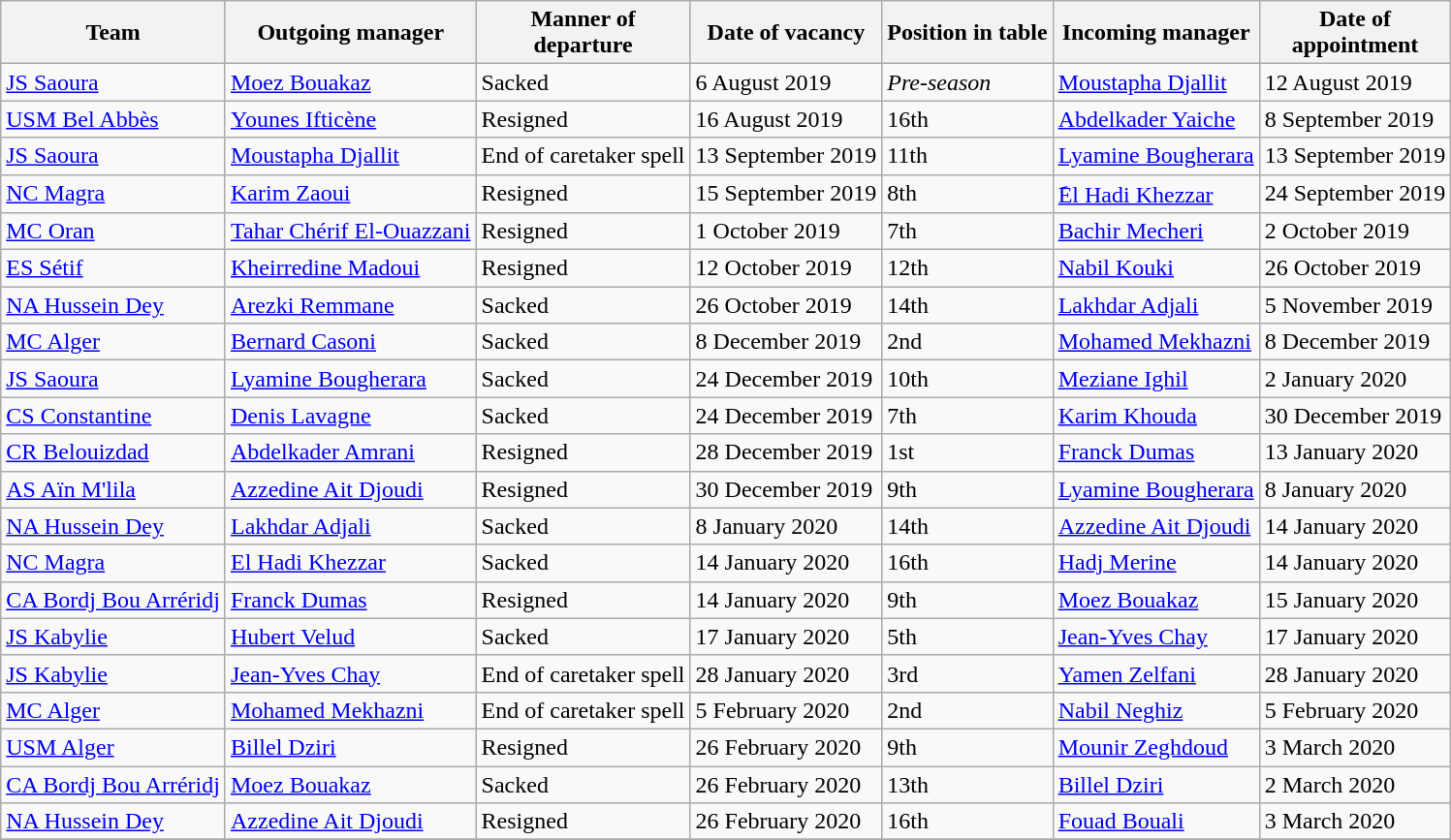<table class="wikitable sortable">
<tr>
<th>Team</th>
<th>Outgoing manager</th>
<th>Manner of<br>departure</th>
<th>Date of vacancy</th>
<th>Position in table</th>
<th>Incoming manager</th>
<th>Date of<br>appointment</th>
</tr>
<tr>
<td><a href='#'>JS Saoura</a></td>
<td> <a href='#'>Moez Bouakaz</a></td>
<td>Sacked</td>
<td>6 August 2019</td>
<td><em>Pre-season</em></td>
<td> <a href='#'>Moustapha Djallit</a></td>
<td>12 August 2019</td>
</tr>
<tr>
<td><a href='#'>USM Bel Abbès</a></td>
<td> <a href='#'>Younes Ifticène</a></td>
<td>Resigned</td>
<td>16 August 2019</td>
<td>16th</td>
<td> <a href='#'>Abdelkader Yaiche</a></td>
<td>8 September 2019</td>
</tr>
<tr>
<td><a href='#'>JS Saoura</a></td>
<td> <a href='#'>Moustapha Djallit</a></td>
<td>End of caretaker spell</td>
<td>13 September 2019</td>
<td>11th</td>
<td> <a href='#'>Lyamine Bougherara</a></td>
<td>13 September 2019</td>
</tr>
<tr>
<td><a href='#'>NC Magra</a></td>
<td> <a href='#'>Karim Zaoui</a></td>
<td>Resigned</td>
<td>15 September 2019</td>
<td>8th</td>
<td> <a href='#'>َEl Hadi Khezzar</a></td>
<td>24 September 2019</td>
</tr>
<tr>
<td><a href='#'>MC Oran</a></td>
<td> <a href='#'>Tahar Chérif El-Ouazzani</a></td>
<td>Resigned</td>
<td>1 October 2019</td>
<td>7th</td>
<td> <a href='#'>Bachir Mecheri</a></td>
<td>2 October 2019</td>
</tr>
<tr>
<td><a href='#'>ES Sétif</a></td>
<td> <a href='#'>Kheirredine Madoui</a></td>
<td>Resigned</td>
<td>12 October 2019</td>
<td>12th</td>
<td> <a href='#'>Nabil Kouki</a></td>
<td>26 October 2019</td>
</tr>
<tr>
<td><a href='#'>NA Hussein Dey</a></td>
<td> <a href='#'>Arezki Remmane</a></td>
<td>Sacked</td>
<td>26 October 2019</td>
<td>14th</td>
<td> <a href='#'>Lakhdar Adjali</a></td>
<td>5 November 2019</td>
</tr>
<tr>
<td><a href='#'>MC Alger</a></td>
<td> <a href='#'>Bernard Casoni</a></td>
<td>Sacked</td>
<td>8 December 2019</td>
<td>2nd</td>
<td> <a href='#'>Mohamed Mekhazni</a></td>
<td>8 December 2019</td>
</tr>
<tr>
<td><a href='#'>JS Saoura</a></td>
<td> <a href='#'>Lyamine Bougherara</a></td>
<td>Sacked</td>
<td>24 December 2019</td>
<td>10th</td>
<td> <a href='#'>Meziane Ighil</a></td>
<td>2 January 2020</td>
</tr>
<tr>
<td><a href='#'>CS Constantine</a></td>
<td> <a href='#'>Denis Lavagne</a></td>
<td>Sacked</td>
<td>24 December 2019</td>
<td>7th</td>
<td> <a href='#'>Karim Khouda</a></td>
<td>30 December 2019</td>
</tr>
<tr>
<td><a href='#'>CR Belouizdad</a></td>
<td> <a href='#'>Abdelkader Amrani</a></td>
<td>Resigned</td>
<td>28 December 2019</td>
<td>1st</td>
<td> <a href='#'>Franck Dumas</a></td>
<td>13 January 2020</td>
</tr>
<tr>
<td><a href='#'>AS Aïn M'lila</a></td>
<td> <a href='#'>Azzedine Ait Djoudi</a></td>
<td>Resigned</td>
<td>30 December 2019</td>
<td>9th</td>
<td> <a href='#'>Lyamine Bougherara</a></td>
<td>8 January 2020</td>
</tr>
<tr>
<td><a href='#'>NA Hussein Dey</a></td>
<td> <a href='#'>Lakhdar Adjali</a></td>
<td>Sacked</td>
<td>8 January 2020</td>
<td>14th</td>
<td> <a href='#'>Azzedine Ait Djoudi</a></td>
<td>14 January 2020</td>
</tr>
<tr>
<td><a href='#'>NC Magra</a></td>
<td> <a href='#'>El Hadi Khezzar</a></td>
<td>Sacked</td>
<td>14 January 2020</td>
<td>16th</td>
<td> <a href='#'>Hadj Merine</a></td>
<td>14 January 2020</td>
</tr>
<tr>
<td><a href='#'>CA Bordj Bou Arréridj</a></td>
<td> <a href='#'>Franck Dumas</a></td>
<td>Resigned</td>
<td>14 January 2020</td>
<td>9th</td>
<td> <a href='#'>Moez Bouakaz</a></td>
<td>15 January 2020</td>
</tr>
<tr>
<td><a href='#'>JS Kabylie</a></td>
<td> <a href='#'>Hubert Velud</a></td>
<td>Sacked</td>
<td>17 January 2020</td>
<td>5th</td>
<td> <a href='#'>Jean-Yves Chay</a></td>
<td>17 January 2020</td>
</tr>
<tr>
<td><a href='#'>JS Kabylie</a></td>
<td> <a href='#'>Jean-Yves Chay</a></td>
<td>End of caretaker spell</td>
<td>28 January 2020</td>
<td>3rd</td>
<td> <a href='#'>Yamen Zelfani</a></td>
<td>28 January 2020</td>
</tr>
<tr>
<td><a href='#'>MC Alger</a></td>
<td> <a href='#'>Mohamed Mekhazni</a></td>
<td>End of caretaker spell</td>
<td>5 February 2020</td>
<td>2nd</td>
<td> <a href='#'>Nabil Neghiz</a></td>
<td>5 February 2020</td>
</tr>
<tr>
<td><a href='#'>USM Alger</a></td>
<td> <a href='#'>Billel Dziri</a></td>
<td>Resigned</td>
<td>26 February 2020</td>
<td>9th</td>
<td> <a href='#'>Mounir Zeghdoud</a></td>
<td>3 March 2020</td>
</tr>
<tr>
<td><a href='#'>CA Bordj Bou Arréridj</a></td>
<td> <a href='#'>Moez Bouakaz</a></td>
<td>Sacked</td>
<td>26 February 2020</td>
<td>13th</td>
<td> <a href='#'>Billel Dziri</a></td>
<td>2 March 2020</td>
</tr>
<tr>
<td><a href='#'>NA Hussein Dey</a></td>
<td> <a href='#'>Azzedine Ait Djoudi</a></td>
<td>Resigned</td>
<td>26 February 2020</td>
<td>16th</td>
<td> <a href='#'>Fouad Bouali</a></td>
<td>3 March 2020 </td>
</tr>
<tr>
</tr>
</table>
